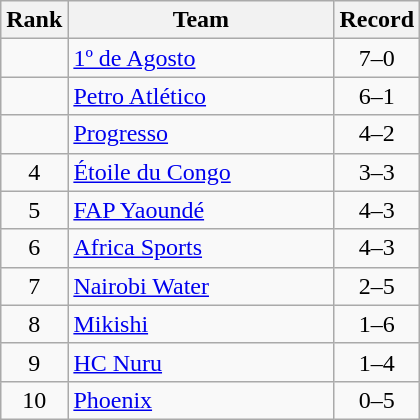<table class=wikitable style="text-align:center;">
<tr>
<th>Rank</th>
<th width=170>Team</th>
<th>Record</th>
</tr>
<tr>
<td></td>
<td align=left> <a href='#'>1º de Agosto</a></td>
<td>7–0</td>
</tr>
<tr>
<td></td>
<td align=left> <a href='#'>Petro Atlético</a></td>
<td>6–1</td>
</tr>
<tr>
<td></td>
<td align=left> <a href='#'>Progresso</a></td>
<td>4–2</td>
</tr>
<tr>
<td>4</td>
<td align=left> <a href='#'>Étoile du Congo</a></td>
<td>3–3</td>
</tr>
<tr>
<td>5</td>
<td align=left> <a href='#'>FAP Yaoundé</a></td>
<td>4–3</td>
</tr>
<tr>
<td>6</td>
<td align=left> <a href='#'>Africa Sports</a></td>
<td>4–3</td>
</tr>
<tr>
<td>7</td>
<td align=left> <a href='#'>Nairobi Water</a></td>
<td>2–5</td>
</tr>
<tr>
<td>8</td>
<td align=left> <a href='#'>Mikishi</a></td>
<td>1–6</td>
</tr>
<tr>
<td>9</td>
<td align=left> <a href='#'>HC Nuru</a></td>
<td>1–4</td>
</tr>
<tr>
<td>10</td>
<td align=left> <a href='#'>Phoenix</a></td>
<td>0–5</td>
</tr>
</table>
